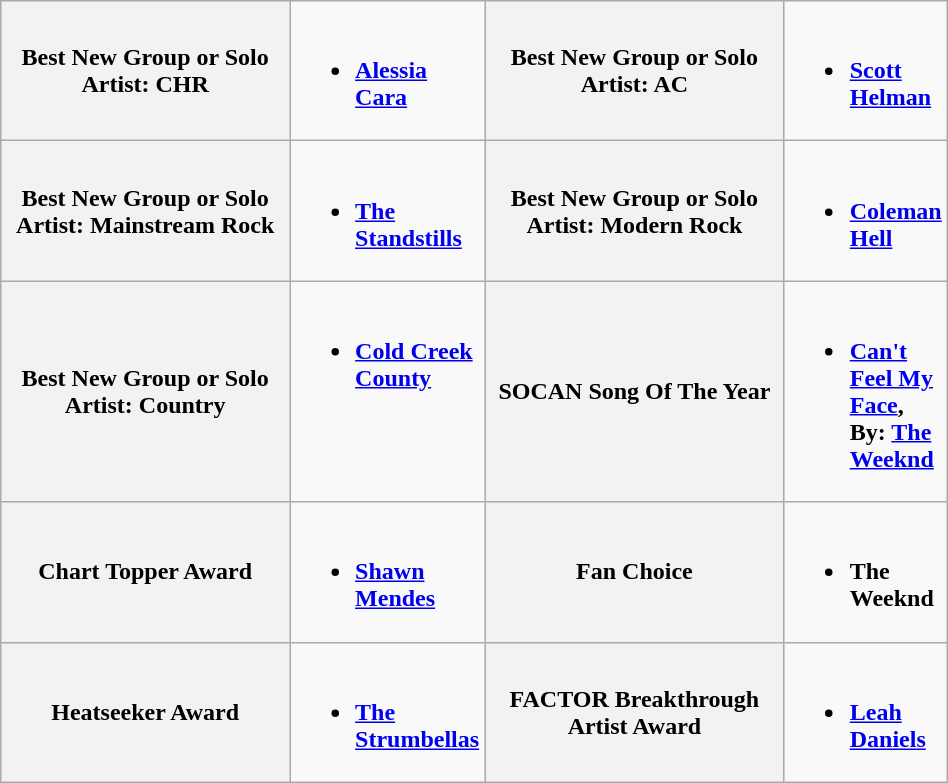<table class="wikitable" style="width:50%">
<tr>
<th style="width:50%">Best New Group or Solo Artist: CHR</th>
<td valign="top"><br><ul><li> <strong><a href='#'>Alessia Cara</a></strong></li></ul></td>
<th style="width:50%">Best New Group or Solo Artist: AC</th>
<td valign="top"><br><ul><li> <strong><a href='#'>Scott Helman</a></strong></li></ul></td>
</tr>
<tr>
<th style="width:50%">Best New Group or Solo Artist: Mainstream Rock</th>
<td valign="top"><br><ul><li> <strong><a href='#'>The Standstills</a></strong></li></ul></td>
<th style="width:50%">Best New Group or Solo Artist: Modern Rock</th>
<td valign="top"><br><ul><li> <strong><a href='#'>Coleman Hell</a></strong></li></ul></td>
</tr>
<tr>
<th style="width:50%">Best New Group or Solo Artist: Country</th>
<td valign="top"><br><ul><li> <strong><a href='#'>Cold Creek County</a></strong></li></ul></td>
<th style="width:50%">SOCAN Song Of The Year</th>
<td valign="top"><br><ul><li> <strong><a href='#'>Can't Feel My Face</a>, By: <a href='#'>The Weeknd</a></strong></li></ul></td>
</tr>
<tr>
<th style="width:50%">Chart Topper Award</th>
<td valign="top"><br><ul><li> <strong><a href='#'>Shawn Mendes</a></strong></li></ul></td>
<th style="width:50%">Fan Choice</th>
<td valign="top"><br><ul><li> <strong>The Weeknd</strong></li></ul></td>
</tr>
<tr>
<th style="width:50%">Heatseeker Award</th>
<td valign="top"><br><ul><li> <strong><a href='#'>The Strumbellas</a></strong></li></ul></td>
<th style="width:50%">FACTOR Breakthrough Artist Award</th>
<td valign="top"><br><ul><li> <strong><a href='#'>Leah Daniels</a></strong></li></ul></td>
</tr>
</table>
